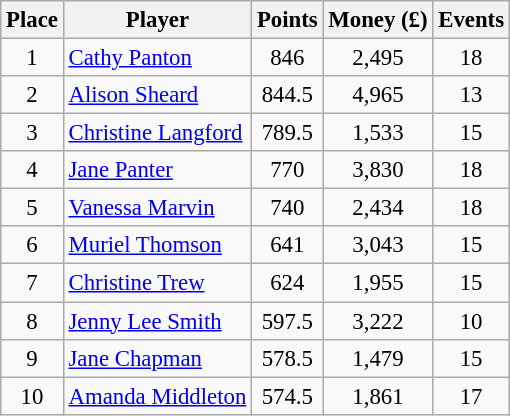<table class="sortable wikitable" style="font-size:95%; text-align:center">
<tr>
<th>Place</th>
<th>Player</th>
<th>Points</th>
<th>Money (£)</th>
<th>Events</th>
</tr>
<tr>
<td>1</td>
<td align=left> <a href='#'>Cathy Panton</a></td>
<td>846</td>
<td>2,495</td>
<td>18</td>
</tr>
<tr>
<td>2</td>
<td align=left> <a href='#'>Alison Sheard</a></td>
<td>844.5</td>
<td>4,965</td>
<td>13</td>
</tr>
<tr>
<td>3</td>
<td align=left> <a href='#'>Christine Langford</a></td>
<td>789.5</td>
<td>1,533</td>
<td>15</td>
</tr>
<tr>
<td>4</td>
<td align=left> <a href='#'>Jane Panter</a></td>
<td>770</td>
<td>3,830</td>
<td>18</td>
</tr>
<tr>
<td>5</td>
<td align=left> <a href='#'>Vanessa Marvin</a></td>
<td>740</td>
<td>2,434</td>
<td>18</td>
</tr>
<tr>
<td>6</td>
<td align=left> <a href='#'>Muriel Thomson</a></td>
<td>641</td>
<td>3,043</td>
<td>15</td>
</tr>
<tr>
<td>7</td>
<td align=left> <a href='#'>Christine Trew</a></td>
<td>624</td>
<td>1,955</td>
<td>15</td>
</tr>
<tr>
<td>8</td>
<td align=left> <a href='#'>Jenny Lee Smith</a></td>
<td>597.5</td>
<td>3,222</td>
<td>10</td>
</tr>
<tr>
<td>9</td>
<td align=left> <a href='#'>Jane Chapman</a></td>
<td>578.5</td>
<td>1,479</td>
<td>15</td>
</tr>
<tr>
<td>10</td>
<td align=left> <a href='#'>Amanda Middleton</a></td>
<td>574.5</td>
<td>1,861</td>
<td>17</td>
</tr>
</table>
